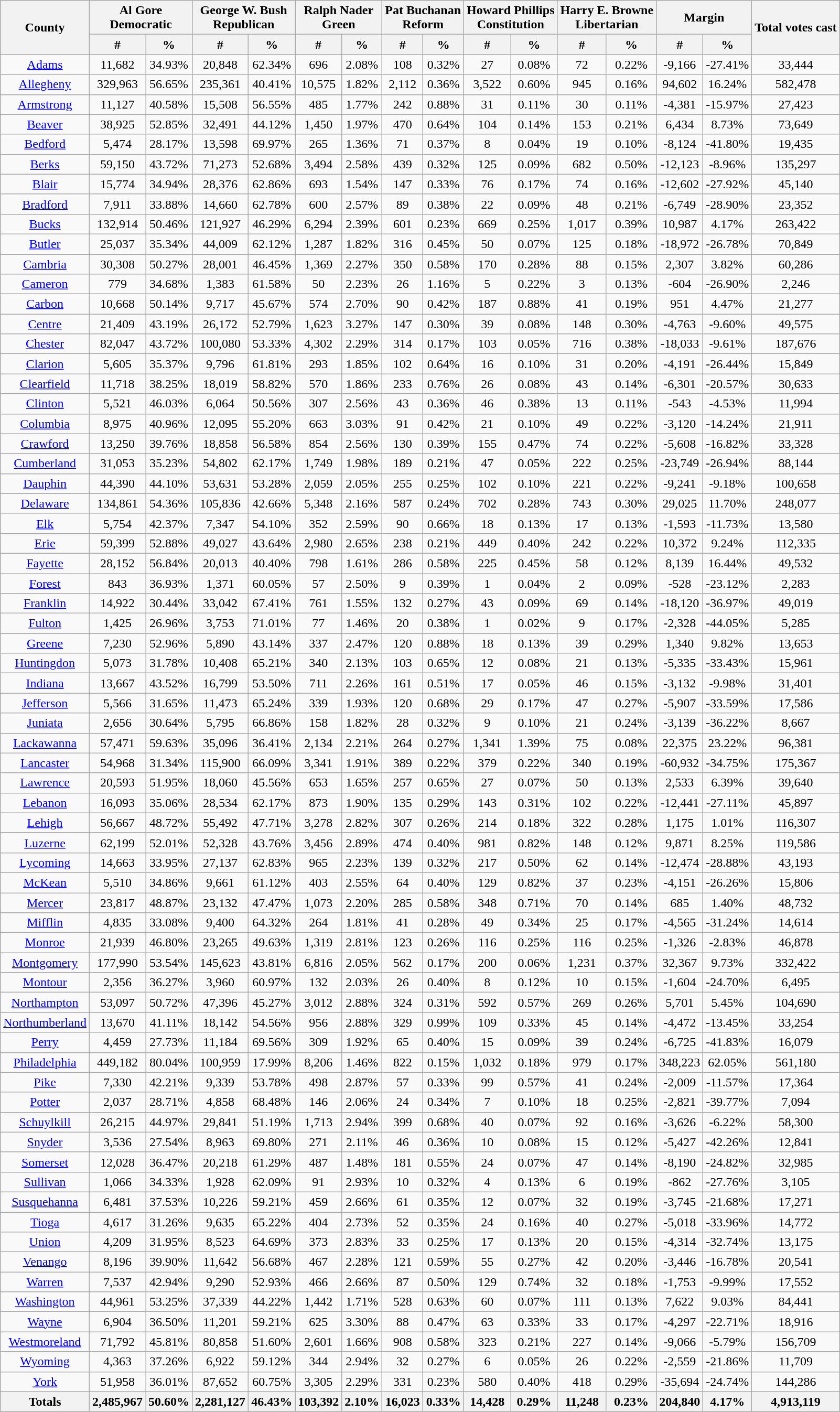<table class="wikitable sortable">
<tr>
<th rowspan="2">County</th>
<th colspan="2">Al Gore<br>Democratic</th>
<th colspan="2">George W. Bush<br>Republican</th>
<th colspan="2">Ralph Nader<br>Green</th>
<th colspan="2">Pat Buchanan<br>Reform</th>
<th colspan="2">Howard Phillips<br>Constitution</th>
<th colspan="2">Harry E. Browne<br>Libertarian</th>
<th colspan="2">Margin</th>
<th rowspan="2">Total votes cast</th>
</tr>
<tr>
<th style="text-align:center;" data-sort-type="number">#</th>
<th style="text-align:center;" data-sort-type="number">%</th>
<th style="text-align:center;" data-sort-type="number">#</th>
<th style="text-align:center;" data-sort-type="number">%</th>
<th style="text-align:center;" data-sort-type="number">#</th>
<th style="text-align:center;" data-sort-type="number">%</th>
<th style="text-align:center;" data-sort-type="number">#</th>
<th style="text-align:center;" data-sort-type="number">%</th>
<th style="text-align:center;" data-sort-type="number">#</th>
<th style="text-align:center;" data-sort-type="number">%</th>
<th style="text-align:center;" data-sort-type="number">#</th>
<th style="text-align:center;" data-sort-type="number">%</th>
<th style="text-align:center;" data-sort-type="number">#</th>
<th style="text-align:center;" data-sort-type="number">%</th>
</tr>
<tr style="text-align:center;">
<td><a href='#'>Adams</a></td>
<td>11,682</td>
<td>34.93%</td>
<td>20,848</td>
<td>62.34%</td>
<td>696</td>
<td>2.08%</td>
<td>108</td>
<td>0.32%</td>
<td>27</td>
<td>0.08%</td>
<td>72</td>
<td>0.22%</td>
<td>-9,166</td>
<td>-27.41%</td>
<td>33,444</td>
</tr>
<tr style="text-align:center;">
<td><a href='#'>Allegheny</a></td>
<td>329,963</td>
<td>56.65%</td>
<td>235,361</td>
<td>40.41%</td>
<td>10,575</td>
<td>1.82%</td>
<td>2,112</td>
<td>0.36%</td>
<td>3,522</td>
<td>0.60%</td>
<td>945</td>
<td>0.16%</td>
<td>94,602</td>
<td>16.24%</td>
<td>582,478</td>
</tr>
<tr style="text-align:center;">
<td><a href='#'>Armstrong</a></td>
<td>11,127</td>
<td>40.58%</td>
<td>15,508</td>
<td>56.55%</td>
<td>485</td>
<td>1.77%</td>
<td>242</td>
<td>0.88%</td>
<td>31</td>
<td>0.11%</td>
<td>30</td>
<td>0.11%</td>
<td>-4,381</td>
<td>-15.97%</td>
<td>27,423</td>
</tr>
<tr style="text-align:center;">
<td><a href='#'>Beaver</a></td>
<td>38,925</td>
<td>52.85%</td>
<td>32,491</td>
<td>44.12%</td>
<td>1,450</td>
<td>1.97%</td>
<td>470</td>
<td>0.64%</td>
<td>104</td>
<td>0.14%</td>
<td>153</td>
<td>0.21%</td>
<td>6,434</td>
<td>8.73%</td>
<td>73,649</td>
</tr>
<tr style="text-align:center;">
<td><a href='#'>Bedford</a></td>
<td>5,474</td>
<td>28.17%</td>
<td>13,598</td>
<td>69.97%</td>
<td>265</td>
<td>1.36%</td>
<td>71</td>
<td>0.37%</td>
<td>8</td>
<td>0.04%</td>
<td>19</td>
<td>0.10%</td>
<td>-8,124</td>
<td>-41.80%</td>
<td>19,435</td>
</tr>
<tr style="text-align:center;">
<td><a href='#'>Berks</a></td>
<td>59,150</td>
<td>43.72%</td>
<td>71,273</td>
<td>52.68%</td>
<td>3,494</td>
<td>2.58%</td>
<td>439</td>
<td>0.32%</td>
<td>125</td>
<td>0.09%</td>
<td>682</td>
<td>0.50%</td>
<td>-12,123</td>
<td>-8.96%</td>
<td>135,297</td>
</tr>
<tr style="text-align:center;">
<td><a href='#'>Blair</a></td>
<td>15,774</td>
<td>34.94%</td>
<td>28,376</td>
<td>62.86%</td>
<td>693</td>
<td>1.54%</td>
<td>147</td>
<td>0.33%</td>
<td>76</td>
<td>0.17%</td>
<td>74</td>
<td>0.16%</td>
<td>-12,602</td>
<td>-27.92%</td>
<td>45,140</td>
</tr>
<tr style="text-align:center;">
<td><a href='#'>Bradford</a></td>
<td>7,911</td>
<td>33.88%</td>
<td>14,660</td>
<td>62.78%</td>
<td>600</td>
<td>2.57%</td>
<td>89</td>
<td>0.38%</td>
<td>22</td>
<td>0.09%</td>
<td>48</td>
<td>0.21%</td>
<td>-6,749</td>
<td>-28.90%</td>
<td>23,352</td>
</tr>
<tr style="text-align:center;">
<td><a href='#'>Bucks</a></td>
<td>132,914</td>
<td>50.46%</td>
<td>121,927</td>
<td>46.29%</td>
<td>6,294</td>
<td>2.39%</td>
<td>601</td>
<td>0.23%</td>
<td>669</td>
<td>0.25%</td>
<td>1,017</td>
<td>0.39%</td>
<td>10,987</td>
<td>4.17%</td>
<td>263,422</td>
</tr>
<tr style="text-align:center;">
<td><a href='#'>Butler</a></td>
<td>25,037</td>
<td>35.34%</td>
<td>44,009</td>
<td>62.12%</td>
<td>1,287</td>
<td>1.82%</td>
<td>316</td>
<td>0.45%</td>
<td>50</td>
<td>0.07%</td>
<td>125</td>
<td>0.18%</td>
<td>-18,972</td>
<td>-26.78%</td>
<td>70,849</td>
</tr>
<tr style="text-align:center;">
<td><a href='#'>Cambria</a></td>
<td>30,308</td>
<td>50.27%</td>
<td>28,001</td>
<td>46.45%</td>
<td>1,369</td>
<td>2.27%</td>
<td>350</td>
<td>0.58%</td>
<td>170</td>
<td>0.28%</td>
<td>88</td>
<td>0.15%</td>
<td>2,307</td>
<td>3.82%</td>
<td>60,286</td>
</tr>
<tr style="text-align:center;">
<td><a href='#'>Cameron</a></td>
<td>779</td>
<td>34.68%</td>
<td>1,383</td>
<td>61.58%</td>
<td>50</td>
<td>2.23%</td>
<td>26</td>
<td>1.16%</td>
<td>5</td>
<td>0.22%</td>
<td>3</td>
<td>0.13%</td>
<td>-604</td>
<td>-26.90%</td>
<td>2,246</td>
</tr>
<tr style="text-align:center;">
<td><a href='#'>Carbon</a></td>
<td>10,668</td>
<td>50.14%</td>
<td>9,717</td>
<td>45.67%</td>
<td>574</td>
<td>2.70%</td>
<td>90</td>
<td>0.42%</td>
<td>187</td>
<td>0.88%</td>
<td>41</td>
<td>0.19%</td>
<td>951</td>
<td>4.47%</td>
<td>21,277</td>
</tr>
<tr style="text-align:center;">
<td><a href='#'>Centre</a></td>
<td>21,409</td>
<td>43.19%</td>
<td>26,172</td>
<td>52.79%</td>
<td>1,623</td>
<td>3.27%</td>
<td>147</td>
<td>0.30%</td>
<td>39</td>
<td>0.08%</td>
<td>148</td>
<td>0.30%</td>
<td>-4,763</td>
<td>-9.60%</td>
<td>49,575</td>
</tr>
<tr style="text-align:center;">
<td><a href='#'>Chester</a></td>
<td>82,047</td>
<td>43.72%</td>
<td>100,080</td>
<td>53.33%</td>
<td>4,302</td>
<td>2.29%</td>
<td>314</td>
<td>0.17%</td>
<td>103</td>
<td>0.05%</td>
<td>716</td>
<td>0.38%</td>
<td>-18,033</td>
<td>-9.61%</td>
<td>187,676</td>
</tr>
<tr style="text-align:center;">
<td><a href='#'>Clarion</a></td>
<td>5,605</td>
<td>35.37%</td>
<td>9,796</td>
<td>61.81%</td>
<td>293</td>
<td>1.85%</td>
<td>102</td>
<td>0.64%</td>
<td>16</td>
<td>0.10%</td>
<td>31</td>
<td>0.20%</td>
<td>-4,191</td>
<td>-26.44%</td>
<td>15,849</td>
</tr>
<tr style="text-align:center;">
<td><a href='#'>Clearfield</a></td>
<td>11,718</td>
<td>38.25%</td>
<td>18,019</td>
<td>58.82%</td>
<td>570</td>
<td>1.86%</td>
<td>233</td>
<td>0.76%</td>
<td>26</td>
<td>0.08%</td>
<td>43</td>
<td>0.14%</td>
<td>-6,301</td>
<td>-20.57%</td>
<td>30,633</td>
</tr>
<tr style="text-align:center;">
<td><a href='#'>Clinton</a></td>
<td>5,521</td>
<td>46.03%</td>
<td>6,064</td>
<td>50.56%</td>
<td>307</td>
<td>2.56%</td>
<td>43</td>
<td>0.36%</td>
<td>46</td>
<td>0.38%</td>
<td>13</td>
<td>0.11%</td>
<td>-543</td>
<td>-4.53%</td>
<td>11,994</td>
</tr>
<tr style="text-align:center;">
<td><a href='#'>Columbia</a></td>
<td>8,975</td>
<td>40.96%</td>
<td>12,095</td>
<td>55.20%</td>
<td>663</td>
<td>3.03%</td>
<td>91</td>
<td>0.42%</td>
<td>21</td>
<td>0.10%</td>
<td>49</td>
<td>0.22%</td>
<td>-3,120</td>
<td>-14.24%</td>
<td>21,911</td>
</tr>
<tr style="text-align:center;">
<td><a href='#'>Crawford</a></td>
<td>13,250</td>
<td>39.76%</td>
<td>18,858</td>
<td>56.58%</td>
<td>854</td>
<td>2.56%</td>
<td>130</td>
<td>0.39%</td>
<td>155</td>
<td>0.47%</td>
<td>74</td>
<td>0.22%</td>
<td>-5,608</td>
<td>-16.82%</td>
<td>33,328</td>
</tr>
<tr style="text-align:center;">
<td><a href='#'>Cumberland</a></td>
<td>31,053</td>
<td>35.23%</td>
<td>54,802</td>
<td>62.17%</td>
<td>1,749</td>
<td>1.98%</td>
<td>189</td>
<td>0.21%</td>
<td>47</td>
<td>0.05%</td>
<td>222</td>
<td>0.25%</td>
<td>-23,749</td>
<td>-26.94%</td>
<td>88,144</td>
</tr>
<tr style="text-align:center;">
<td><a href='#'>Dauphin</a></td>
<td>44,390</td>
<td>44.10%</td>
<td>53,631</td>
<td>53.28%</td>
<td>2,059</td>
<td>2.05%</td>
<td>255</td>
<td>0.25%</td>
<td>102</td>
<td>0.10%</td>
<td>221</td>
<td>0.22%</td>
<td>-9,241</td>
<td>-9.18%</td>
<td>100,658</td>
</tr>
<tr style="text-align:center;">
<td><a href='#'>Delaware</a></td>
<td>134,861</td>
<td>54.36%</td>
<td>105,836</td>
<td>42.66%</td>
<td>5,348</td>
<td>2.16%</td>
<td>587</td>
<td>0.24%</td>
<td>702</td>
<td>0.28%</td>
<td>743</td>
<td>0.30%</td>
<td>29,025</td>
<td>11.70%</td>
<td>248,077</td>
</tr>
<tr style="text-align:center;">
<td><a href='#'>Elk</a></td>
<td>5,754</td>
<td>42.37%</td>
<td>7,347</td>
<td>54.10%</td>
<td>352</td>
<td>2.59%</td>
<td>90</td>
<td>0.66%</td>
<td>18</td>
<td>0.13%</td>
<td>17</td>
<td>0.13%</td>
<td>-1,593</td>
<td>-11.73%</td>
<td>13,580</td>
</tr>
<tr style="text-align:center;">
<td><a href='#'>Erie</a></td>
<td>59,399</td>
<td>52.88%</td>
<td>49,027</td>
<td>43.64%</td>
<td>2,980</td>
<td>2.65%</td>
<td>238</td>
<td>0.21%</td>
<td>449</td>
<td>0.40%</td>
<td>242</td>
<td>0.22%</td>
<td>10,372</td>
<td>9.24%</td>
<td>112,335</td>
</tr>
<tr style="text-align:center;">
<td><a href='#'>Fayette</a></td>
<td>28,152</td>
<td>56.84%</td>
<td>20,013</td>
<td>40.40%</td>
<td>798</td>
<td>1.61%</td>
<td>286</td>
<td>0.58%</td>
<td>225</td>
<td>0.45%</td>
<td>58</td>
<td>0.12%</td>
<td>8,139</td>
<td>16.44%</td>
<td>49,532</td>
</tr>
<tr style="text-align:center;">
<td><a href='#'>Forest</a></td>
<td>843</td>
<td>36.93%</td>
<td>1,371</td>
<td>60.05%</td>
<td>57</td>
<td>2.50%</td>
<td>9</td>
<td>0.39%</td>
<td>1</td>
<td>0.04%</td>
<td>2</td>
<td>0.09%</td>
<td>-528</td>
<td>-23.12%</td>
<td>2,283</td>
</tr>
<tr style="text-align:center;">
<td><a href='#'>Franklin</a></td>
<td>14,922</td>
<td>30.44%</td>
<td>33,042</td>
<td>67.41%</td>
<td>761</td>
<td>1.55%</td>
<td>132</td>
<td>0.27%</td>
<td>43</td>
<td>0.09%</td>
<td>69</td>
<td>0.14%</td>
<td>-18,120</td>
<td>-36.97%</td>
<td>49,019</td>
</tr>
<tr style="text-align:center;">
<td><a href='#'>Fulton</a></td>
<td>1,425</td>
<td>26.96%</td>
<td>3,753</td>
<td>71.01%</td>
<td>77</td>
<td>1.46%</td>
<td>20</td>
<td>0.38%</td>
<td>1</td>
<td>0.02%</td>
<td>9</td>
<td>0.17%</td>
<td>-2,328</td>
<td>-44.05%</td>
<td>5,285</td>
</tr>
<tr style="text-align:center;">
<td><a href='#'>Greene</a></td>
<td>7,230</td>
<td>52.96%</td>
<td>5,890</td>
<td>43.14%</td>
<td>337</td>
<td>2.47%</td>
<td>120</td>
<td>0.88%</td>
<td>18</td>
<td>0.13%</td>
<td>39</td>
<td>0.29%</td>
<td>1,340</td>
<td>9.82%</td>
<td>13,653</td>
</tr>
<tr style="text-align:center;">
<td><a href='#'>Huntingdon</a></td>
<td>5,073</td>
<td>31.78%</td>
<td>10,408</td>
<td>65.21%</td>
<td>340</td>
<td>2.13%</td>
<td>103</td>
<td>0.65%</td>
<td>12</td>
<td>0.08%</td>
<td>21</td>
<td>0.13%</td>
<td>-5,335</td>
<td>-33.43%</td>
<td>15,961</td>
</tr>
<tr style="text-align:center;">
<td><a href='#'>Indiana</a></td>
<td>13,667</td>
<td>43.52%</td>
<td>16,799</td>
<td>53.50%</td>
<td>711</td>
<td>2.26%</td>
<td>161</td>
<td>0.51%</td>
<td>17</td>
<td>0.05%</td>
<td>46</td>
<td>0.15%</td>
<td>-3,132</td>
<td>-9.98%</td>
<td>31,401</td>
</tr>
<tr style="text-align:center;">
<td><a href='#'>Jefferson</a></td>
<td>5,566</td>
<td>31.65%</td>
<td>11,473</td>
<td>65.24%</td>
<td>339</td>
<td>1.93%</td>
<td>120</td>
<td>0.68%</td>
<td>29</td>
<td>0.17%</td>
<td>47</td>
<td>0.27%</td>
<td>-5,907</td>
<td>-33.59%</td>
<td>17,586</td>
</tr>
<tr style="text-align:center;">
<td><a href='#'>Juniata</a></td>
<td>2,656</td>
<td>30.64%</td>
<td>5,795</td>
<td>66.86%</td>
<td>158</td>
<td>1.82%</td>
<td>28</td>
<td>0.32%</td>
<td>9</td>
<td>0.10%</td>
<td>21</td>
<td>0.24%</td>
<td>-3,139</td>
<td>-36.22%</td>
<td>8,667</td>
</tr>
<tr style="text-align:center;">
<td><a href='#'>Lackawanna</a></td>
<td>57,471</td>
<td>59.63%</td>
<td>35,096</td>
<td>36.41%</td>
<td>2,134</td>
<td>2.21%</td>
<td>264</td>
<td>0.27%</td>
<td>1,341</td>
<td>1.39%</td>
<td>75</td>
<td>0.08%</td>
<td>22,375</td>
<td>23.22%</td>
<td>96,381</td>
</tr>
<tr style="text-align:center;">
<td><a href='#'>Lancaster</a></td>
<td>54,968</td>
<td>31.34%</td>
<td>115,900</td>
<td>66.09%</td>
<td>3,341</td>
<td>1.91%</td>
<td>389</td>
<td>0.22%</td>
<td>379</td>
<td>0.22%</td>
<td>340</td>
<td>0.19%</td>
<td>-60,932</td>
<td>-34.75%</td>
<td>175,367</td>
</tr>
<tr style="text-align:center;">
<td><a href='#'>Lawrence</a></td>
<td>20,593</td>
<td>51.95%</td>
<td>18,060</td>
<td>45.56%</td>
<td>653</td>
<td>1.65%</td>
<td>257</td>
<td>0.65%</td>
<td>27</td>
<td>0.07%</td>
<td>50</td>
<td>0.13%</td>
<td>2,533</td>
<td>6.39%</td>
<td>39,640</td>
</tr>
<tr style="text-align:center;">
<td><a href='#'>Lebanon</a></td>
<td>16,093</td>
<td>35.06%</td>
<td>28,534</td>
<td>62.17%</td>
<td>873</td>
<td>1.90%</td>
<td>135</td>
<td>0.29%</td>
<td>143</td>
<td>0.31%</td>
<td>102</td>
<td>0.22%</td>
<td>-12,441</td>
<td>-27.11%</td>
<td>45,897</td>
</tr>
<tr style="text-align:center;">
<td><a href='#'>Lehigh</a></td>
<td>56,667</td>
<td>48.72%</td>
<td>55,492</td>
<td>47.71%</td>
<td>3,278</td>
<td>2.82%</td>
<td>307</td>
<td>0.26%</td>
<td>214</td>
<td>0.18%</td>
<td>322</td>
<td>0.28%</td>
<td>1,175</td>
<td>1.01%</td>
<td>116,307</td>
</tr>
<tr style="text-align:center;">
<td><a href='#'>Luzerne</a></td>
<td>62,199</td>
<td>52.01%</td>
<td>52,328</td>
<td>43.76%</td>
<td>3,456</td>
<td>2.89%</td>
<td>474</td>
<td>0.40%</td>
<td>981</td>
<td>0.82%</td>
<td>148</td>
<td>0.12%</td>
<td>9,871</td>
<td>8.25%</td>
<td>119,586</td>
</tr>
<tr style="text-align:center;">
<td><a href='#'>Lycoming</a></td>
<td>14,663</td>
<td>33.95%</td>
<td>27,137</td>
<td>62.83%</td>
<td>965</td>
<td>2.23%</td>
<td>139</td>
<td>0.32%</td>
<td>217</td>
<td>0.50%</td>
<td>62</td>
<td>0.14%</td>
<td>-12,474</td>
<td>-28.88%</td>
<td>43,193</td>
</tr>
<tr style="text-align:center;">
<td><a href='#'>McKean</a></td>
<td>5,510</td>
<td>34.86%</td>
<td>9,661</td>
<td>61.12%</td>
<td>403</td>
<td>2.55%</td>
<td>64</td>
<td>0.40%</td>
<td>129</td>
<td>0.82%</td>
<td>37</td>
<td>0.23%</td>
<td>-4,151</td>
<td>-26.26%</td>
<td>15,806</td>
</tr>
<tr style="text-align:center;">
<td><a href='#'>Mercer</a></td>
<td>23,817</td>
<td>48.87%</td>
<td>23,132</td>
<td>47.47%</td>
<td>1,073</td>
<td>2.20%</td>
<td>285</td>
<td>0.58%</td>
<td>348</td>
<td>0.71%</td>
<td>70</td>
<td>0.14%</td>
<td>685</td>
<td>1.40%</td>
<td>48,732</td>
</tr>
<tr style="text-align:center;">
<td><a href='#'>Mifflin</a></td>
<td>4,835</td>
<td>33.08%</td>
<td>9,400</td>
<td>64.32%</td>
<td>264</td>
<td>1.81%</td>
<td>41</td>
<td>0.28%</td>
<td>49</td>
<td>0.34%</td>
<td>25</td>
<td>0.17%</td>
<td>-4,565</td>
<td>-31.24%</td>
<td>14,614</td>
</tr>
<tr style="text-align:center;">
<td><a href='#'>Monroe</a></td>
<td>21,939</td>
<td>46.80%</td>
<td>23,265</td>
<td>49.63%</td>
<td>1,319</td>
<td>2.81%</td>
<td>123</td>
<td>0.26%</td>
<td>116</td>
<td>0.25%</td>
<td>116</td>
<td>0.25%</td>
<td>-1,326</td>
<td>-2.83%</td>
<td>46,878</td>
</tr>
<tr style="text-align:center;">
<td><a href='#'>Montgomery</a></td>
<td>177,990</td>
<td>53.54%</td>
<td>145,623</td>
<td>43.81%</td>
<td>6,816</td>
<td>2.05%</td>
<td>562</td>
<td>0.17%</td>
<td>200</td>
<td>0.06%</td>
<td>1,231</td>
<td>0.37%</td>
<td>32,367</td>
<td>9.73%</td>
<td>332,422</td>
</tr>
<tr style="text-align:center;">
<td><a href='#'>Montour</a></td>
<td>2,356</td>
<td>36.27%</td>
<td>3,960</td>
<td>60.97%</td>
<td>132</td>
<td>2.03%</td>
<td>26</td>
<td>0.40%</td>
<td>8</td>
<td>0.12%</td>
<td>10</td>
<td>0.15%</td>
<td>-1,604</td>
<td>-24.70%</td>
<td>6,495</td>
</tr>
<tr style="text-align:center;">
<td><a href='#'>Northampton</a></td>
<td>53,097</td>
<td>50.72%</td>
<td>47,396</td>
<td>45.27%</td>
<td>3,012</td>
<td>2.88%</td>
<td>324</td>
<td>0.31%</td>
<td>592</td>
<td>0.57%</td>
<td>269</td>
<td>0.26%</td>
<td>5,701</td>
<td>5.45%</td>
<td>104,690</td>
</tr>
<tr style="text-align:center;">
<td><a href='#'>Northumberland</a></td>
<td>13,670</td>
<td>41.11%</td>
<td>18,142</td>
<td>54.56%</td>
<td>956</td>
<td>2.88%</td>
<td>329</td>
<td>0.99%</td>
<td>109</td>
<td>0.33%</td>
<td>45</td>
<td>0.14%</td>
<td>-4,472</td>
<td>-13.45%</td>
<td>33,254</td>
</tr>
<tr style="text-align:center;">
<td><a href='#'>Perry</a></td>
<td>4,459</td>
<td>27.73%</td>
<td>11,184</td>
<td>69.56%</td>
<td>309</td>
<td>1.92%</td>
<td>65</td>
<td>0.40%</td>
<td>15</td>
<td>0.09%</td>
<td>39</td>
<td>0.24%</td>
<td>-6,725</td>
<td>-41.83%</td>
<td>16,079</td>
</tr>
<tr style="text-align:center;">
<td><a href='#'>Philadelphia</a></td>
<td>449,182</td>
<td>80.04%</td>
<td>100,959</td>
<td>17.99%</td>
<td>8,206</td>
<td>1.46%</td>
<td>822</td>
<td>0.15%</td>
<td>1,032</td>
<td>0.18%</td>
<td>979</td>
<td>0.17%</td>
<td>348,223</td>
<td>62.05%</td>
<td>561,180</td>
</tr>
<tr style="text-align:center;">
<td><a href='#'>Pike</a></td>
<td>7,330</td>
<td>42.21%</td>
<td>9,339</td>
<td>53.78%</td>
<td>498</td>
<td>2.87%</td>
<td>57</td>
<td>0.33%</td>
<td>99</td>
<td>0.57%</td>
<td>41</td>
<td>0.24%</td>
<td>-2,009</td>
<td>-11.57%</td>
<td>17,364</td>
</tr>
<tr style="text-align:center;">
<td><a href='#'>Potter</a></td>
<td>2,037</td>
<td>28.71%</td>
<td>4,858</td>
<td>68.48%</td>
<td>146</td>
<td>2.06%</td>
<td>24</td>
<td>0.34%</td>
<td>7</td>
<td>0.10%</td>
<td>18</td>
<td>0.25%</td>
<td>-2,821</td>
<td>-39.77%</td>
<td>7,094</td>
</tr>
<tr style="text-align:center;">
<td><a href='#'>Schuylkill</a></td>
<td>26,215</td>
<td>44.97%</td>
<td>29,841</td>
<td>51.19%</td>
<td>1,713</td>
<td>2.94%</td>
<td>399</td>
<td>0.68%</td>
<td>40</td>
<td>0.07%</td>
<td>92</td>
<td>0.16%</td>
<td>-3,626</td>
<td>-6.22%</td>
<td>58,300</td>
</tr>
<tr style="text-align:center;">
<td><a href='#'>Snyder</a></td>
<td>3,536</td>
<td>27.54%</td>
<td>8,963</td>
<td>69.80%</td>
<td>271</td>
<td>2.11%</td>
<td>46</td>
<td>0.36%</td>
<td>10</td>
<td>0.08%</td>
<td>15</td>
<td>0.12%</td>
<td>-5,427</td>
<td>-42.26%</td>
<td>12,841</td>
</tr>
<tr style="text-align:center;">
<td><a href='#'>Somerset</a></td>
<td>12,028</td>
<td>36.47%</td>
<td>20,218</td>
<td>61.29%</td>
<td>487</td>
<td>1.48%</td>
<td>181</td>
<td>0.55%</td>
<td>24</td>
<td>0.07%</td>
<td>47</td>
<td>0.14%</td>
<td>-8,190</td>
<td>-24.82%</td>
<td>32,985</td>
</tr>
<tr style="text-align:center;">
<td><a href='#'>Sullivan</a></td>
<td>1,066</td>
<td>34.33%</td>
<td>1,928</td>
<td>62.09%</td>
<td>91</td>
<td>2.93%</td>
<td>10</td>
<td>0.32%</td>
<td>4</td>
<td>0.13%</td>
<td>6</td>
<td>0.19%</td>
<td>-862</td>
<td>-27.76%</td>
<td>3,105</td>
</tr>
<tr style="text-align:center;">
<td><a href='#'>Susquehanna</a></td>
<td>6,481</td>
<td>37.53%</td>
<td>10,226</td>
<td>59.21%</td>
<td>459</td>
<td>2.66%</td>
<td>61</td>
<td>0.35%</td>
<td>12</td>
<td>0.07%</td>
<td>32</td>
<td>0.19%</td>
<td>-3,745</td>
<td>-21.68%</td>
<td>17,271</td>
</tr>
<tr style="text-align:center;">
<td><a href='#'>Tioga</a></td>
<td>4,617</td>
<td>31.26%</td>
<td>9,635</td>
<td>65.22%</td>
<td>404</td>
<td>2.73%</td>
<td>52</td>
<td>0.35%</td>
<td>24</td>
<td>0.16%</td>
<td>40</td>
<td>0.27%</td>
<td>-5,018</td>
<td>-33.96%</td>
<td>14,772</td>
</tr>
<tr style="text-align:center;">
<td><a href='#'>Union</a></td>
<td>4,209</td>
<td>31.95%</td>
<td>8,523</td>
<td>64.69%</td>
<td>373</td>
<td>2.83%</td>
<td>33</td>
<td>0.25%</td>
<td>17</td>
<td>0.13%</td>
<td>20</td>
<td>0.15%</td>
<td>-4,314</td>
<td>-32.74%</td>
<td>13,175</td>
</tr>
<tr style="text-align:center;">
<td><a href='#'>Venango</a></td>
<td>8,196</td>
<td>39.90%</td>
<td>11,642</td>
<td>56.68%</td>
<td>467</td>
<td>2.28%</td>
<td>121</td>
<td>0.59%</td>
<td>55</td>
<td>0.27%</td>
<td>42</td>
<td>0.20%</td>
<td>-3,446</td>
<td>-16.78%</td>
<td>20,541</td>
</tr>
<tr style="text-align:center;">
<td><a href='#'>Warren</a></td>
<td>7,537</td>
<td>42.94%</td>
<td>9,290</td>
<td>52.93%</td>
<td>466</td>
<td>2.66%</td>
<td>87</td>
<td>0.50%</td>
<td>129</td>
<td>0.74%</td>
<td>32</td>
<td>0.18%</td>
<td>-1,753</td>
<td>-9.99%</td>
<td>17,552</td>
</tr>
<tr style="text-align:center;">
<td><a href='#'>Washington</a></td>
<td>44,961</td>
<td>53.25%</td>
<td>37,339</td>
<td>44.22%</td>
<td>1,442</td>
<td>1.71%</td>
<td>528</td>
<td>0.63%</td>
<td>60</td>
<td>0.07%</td>
<td>111</td>
<td>0.13%</td>
<td>7,622</td>
<td>9.03%</td>
<td>84,441</td>
</tr>
<tr style="text-align:center;">
<td><a href='#'>Wayne</a></td>
<td>6,904</td>
<td>36.50%</td>
<td>11,201</td>
<td>59.21%</td>
<td>625</td>
<td>3.30%</td>
<td>88</td>
<td>0.47%</td>
<td>63</td>
<td>0.33%</td>
<td>33</td>
<td>0.17%</td>
<td>-4,297</td>
<td>-22.71%</td>
<td>18,916</td>
</tr>
<tr style="text-align:center;">
<td><a href='#'>Westmoreland</a></td>
<td>71,792</td>
<td>45.81%</td>
<td>80,858</td>
<td>51.60%</td>
<td>2,601</td>
<td>1.66%</td>
<td>908</td>
<td>0.58%</td>
<td>323</td>
<td>0.21%</td>
<td>227</td>
<td>0.14%</td>
<td>-9,066</td>
<td>-5.79%</td>
<td>156,709</td>
</tr>
<tr style="text-align:center;">
<td><a href='#'>Wyoming</a></td>
<td>4,363</td>
<td>37.26%</td>
<td>6,922</td>
<td>59.12%</td>
<td>344</td>
<td>2.94%</td>
<td>32</td>
<td>0.27%</td>
<td>6</td>
<td>0.05%</td>
<td>26</td>
<td>0.22%</td>
<td>-2,559</td>
<td>-21.86%</td>
<td>11,709</td>
</tr>
<tr style="text-align:center;">
<td><a href='#'>York</a></td>
<td>51,958</td>
<td>36.01%</td>
<td>87,652</td>
<td>60.75%</td>
<td>3,305</td>
<td>2.29%</td>
<td>331</td>
<td>0.23%</td>
<td>580</td>
<td>0.40%</td>
<td>418</td>
<td>0.29%</td>
<td>-35,694</td>
<td>-24.74%</td>
<td>144,286</td>
</tr>
<tr>
<th>Totals</th>
<th>2,485,967</th>
<th>50.60%</th>
<th>2,281,127</th>
<th>46.43%</th>
<th>103,392</th>
<th>2.10%</th>
<th>16,023</th>
<th>0.33%</th>
<th>14,428</th>
<th>0.29%</th>
<th>11,248</th>
<th>0.23%</th>
<th>204,840</th>
<th>4.17%</th>
<th>4,913,119</th>
</tr>
</table>
